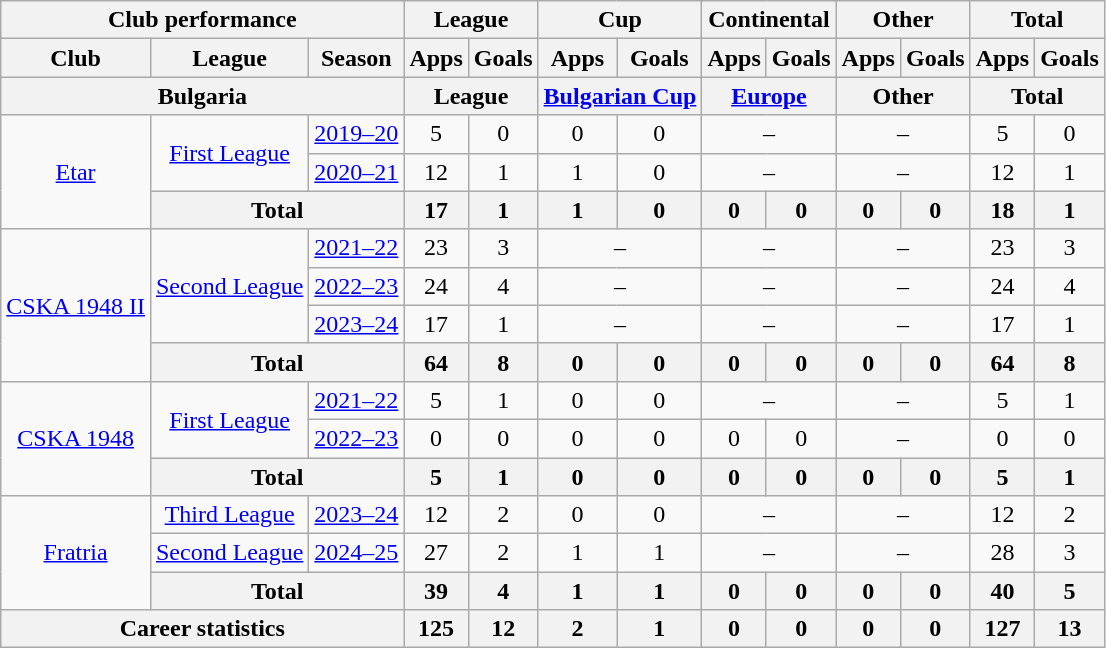<table class="wikitable" style="text-align: center">
<tr>
<th colspan="3">Club performance</th>
<th colspan="2">League</th>
<th colspan="2">Cup</th>
<th colspan="2">Continental</th>
<th colspan="2">Other</th>
<th colspan="3">Total</th>
</tr>
<tr>
<th>Club</th>
<th>League</th>
<th>Season</th>
<th>Apps</th>
<th>Goals</th>
<th>Apps</th>
<th>Goals</th>
<th>Apps</th>
<th>Goals</th>
<th>Apps</th>
<th>Goals</th>
<th>Apps</th>
<th>Goals</th>
</tr>
<tr>
<th colspan="3">Bulgaria</th>
<th colspan="2">League</th>
<th colspan="2"><a href='#'>Bulgarian Cup</a></th>
<th colspan="2"><a href='#'>Europe</a></th>
<th colspan="2">Other</th>
<th colspan="2">Total</th>
</tr>
<tr>
<td rowspan="3" valign="center"><a href='#'>Etar</a></td>
<td rowspan="2"><a href='#'>First League</a></td>
<td><a href='#'>2019–20</a></td>
<td>5</td>
<td>0</td>
<td>0</td>
<td>0</td>
<td colspan="2">–</td>
<td colspan="2">–</td>
<td>5</td>
<td>0</td>
</tr>
<tr>
<td><a href='#'>2020–21</a></td>
<td>12</td>
<td>1</td>
<td>1</td>
<td>0</td>
<td colspan="2">–</td>
<td colspan="2">–</td>
<td>12</td>
<td>1</td>
</tr>
<tr>
<th colspan=2>Total</th>
<th>17</th>
<th>1</th>
<th>1</th>
<th>0</th>
<th>0</th>
<th>0</th>
<th>0</th>
<th>0</th>
<th>18</th>
<th>1</th>
</tr>
<tr>
<td rowspan="4" valign="center"><a href='#'>CSKA 1948 II</a></td>
<td rowspan="3"><a href='#'>Second League</a></td>
<td><a href='#'>2021–22</a></td>
<td>23</td>
<td>3</td>
<td colspan="2">–</td>
<td colspan="2">–</td>
<td colspan="2">–</td>
<td>23</td>
<td>3</td>
</tr>
<tr>
<td><a href='#'>2022–23</a></td>
<td>24</td>
<td>4</td>
<td colspan="2">–</td>
<td colspan="2">–</td>
<td colspan="2">–</td>
<td>24</td>
<td>4</td>
</tr>
<tr>
<td><a href='#'>2023–24</a></td>
<td>17</td>
<td>1</td>
<td colspan="2">–</td>
<td colspan="2">–</td>
<td colspan="2">–</td>
<td>17</td>
<td>1</td>
</tr>
<tr>
<th colspan=2>Total</th>
<th>64</th>
<th>8</th>
<th>0</th>
<th>0</th>
<th>0</th>
<th>0</th>
<th>0</th>
<th>0</th>
<th>64</th>
<th>8</th>
</tr>
<tr>
<td rowspan="3" valign="center"><a href='#'>CSKA 1948</a></td>
<td rowspan="2"><a href='#'>First League</a></td>
<td><a href='#'>2021–22</a></td>
<td>5</td>
<td>1</td>
<td>0</td>
<td>0</td>
<td colspan="2">–</td>
<td colspan="2">–</td>
<td>5</td>
<td>1</td>
</tr>
<tr>
<td><a href='#'>2022–23</a></td>
<td>0</td>
<td>0</td>
<td>0</td>
<td>0</td>
<td>0</td>
<td>0</td>
<td colspan="2">–</td>
<td>0</td>
<td>0</td>
</tr>
<tr>
<th colspan=2>Total</th>
<th>5</th>
<th>1</th>
<th>0</th>
<th>0</th>
<th>0</th>
<th>0</th>
<th>0</th>
<th>0</th>
<th>5</th>
<th>1</th>
</tr>
<tr>
<td rowspan="3" valign="center"><a href='#'>Fratria</a></td>
<td rowspan="1"><a href='#'>Third League</a></td>
<td><a href='#'>2023–24</a></td>
<td>12</td>
<td>2</td>
<td>0</td>
<td>0</td>
<td colspan="2">–</td>
<td colspan="2">–</td>
<td>12</td>
<td>2</td>
</tr>
<tr>
<td rowspan="1"><a href='#'>Second League</a></td>
<td><a href='#'>2024–25</a></td>
<td>27</td>
<td>2</td>
<td>1</td>
<td>1</td>
<td colspan="2">–</td>
<td colspan="2">–</td>
<td>28</td>
<td>3</td>
</tr>
<tr>
<th colspan=2>Total</th>
<th>39</th>
<th>4</th>
<th>1</th>
<th>1</th>
<th>0</th>
<th>0</th>
<th>0</th>
<th>0</th>
<th>40</th>
<th>5</th>
</tr>
<tr>
<th colspan="3">Career statistics</th>
<th>125</th>
<th>12</th>
<th>2</th>
<th>1</th>
<th>0</th>
<th>0</th>
<th>0</th>
<th>0</th>
<th>127</th>
<th>13</th>
</tr>
</table>
